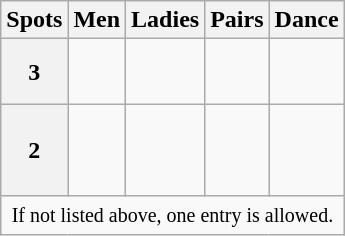<table class="wikitable">
<tr>
<th>Spots</th>
<th>Men</th>
<th>Ladies</th>
<th>Pairs</th>
<th>Dance</th>
</tr>
<tr>
<th>3</th>
<td valign="top"> <br> </td>
<td valign="top"> <br> </td>
<td valign="top"> <br>  <br> </td>
<td valign="top"> <br> </td>
</tr>
<tr>
<th>2</th>
<td valign="top"> <br>  <br>  <br> </td>
<td valign="top"> <br>  <br>  <br> </td>
<td valign="top"> <br> </td>
<td valign="top"> <br>  <br>  <br> </td>
</tr>
<tr>
<td colspan=5 align=center><small> If not listed above, one entry is allowed. </small></td>
</tr>
</table>
